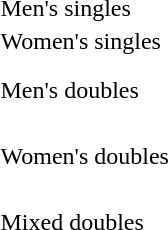<table>
<tr>
<td rowspan=2>Men's singles</td>
<td rowspan=2></td>
<td rowspan=2></td>
<td></td>
</tr>
<tr>
<td></td>
</tr>
<tr>
<td rowspan=2>Women's singles</td>
<td rowspan=2></td>
<td rowspan=2></td>
<td></td>
</tr>
<tr>
<td></td>
</tr>
<tr>
<td rowspan=2>Men's doubles</td>
<td rowspan=2><br></td>
<td rowspan=2><br></td>
<td><br></td>
</tr>
<tr>
<td><br></td>
</tr>
<tr>
<td rowspan=2>Women's doubles</td>
<td rowspan=2><br></td>
<td rowspan=2><br></td>
<td><br></td>
</tr>
<tr>
<td><br></td>
</tr>
<tr>
<td rowspan=2>Mixed doubles</td>
<td rowspan=2><br></td>
<td rowspan=2><br></td>
<td><br></td>
</tr>
<tr>
<td><br></td>
</tr>
</table>
